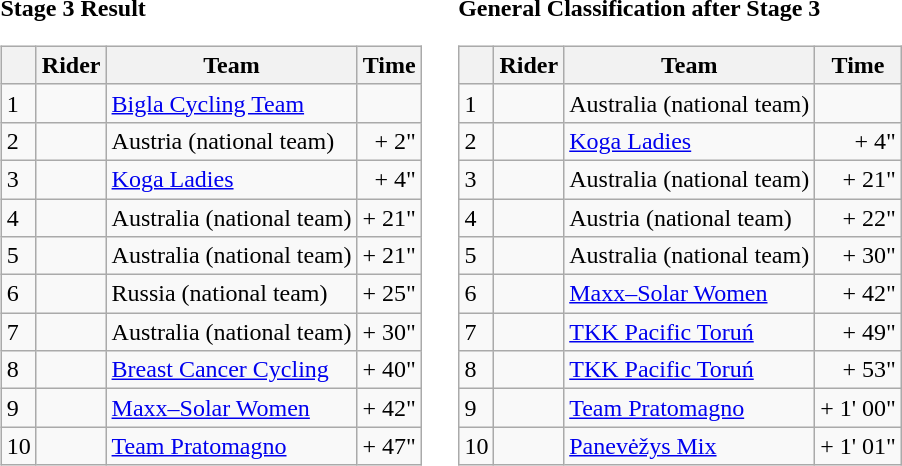<table>
<tr>
<td><strong>Stage 3 Result</strong><br><table class="wikitable">
<tr>
<th></th>
<th>Rider</th>
<th>Team</th>
<th>Time</th>
</tr>
<tr>
<td>1</td>
<td></td>
<td><a href='#'>Bigla Cycling Team</a></td>
<td style="text-align:right;"></td>
</tr>
<tr>
<td>2</td>
<td></td>
<td>Austria (national team)</td>
<td style="text-align:right;">+ 2"</td>
</tr>
<tr>
<td>3</td>
<td></td>
<td><a href='#'>Koga Ladies</a></td>
<td align="right">+ 4"</td>
</tr>
<tr>
<td>4</td>
<td> </td>
<td>Australia (national team)</td>
<td align="right">+ 21"</td>
</tr>
<tr>
<td>5</td>
<td></td>
<td>Australia (national team)</td>
<td align="right">+ 21"</td>
</tr>
<tr>
<td>6</td>
<td></td>
<td>Russia (national team)</td>
<td align="right">+ 25"</td>
</tr>
<tr>
<td>7</td>
<td></td>
<td>Australia (national team)</td>
<td align="right">+ 30"</td>
</tr>
<tr>
<td>8</td>
<td></td>
<td><a href='#'>Breast Cancer Cycling</a></td>
<td align="right">+ 40"</td>
</tr>
<tr>
<td>9</td>
<td></td>
<td><a href='#'>Maxx–Solar Women</a></td>
<td align="right">+ 42"</td>
</tr>
<tr>
<td>10</td>
<td></td>
<td><a href='#'>Team Pratomagno</a></td>
<td align="right">+ 47"</td>
</tr>
</table>
</td>
<td></td>
<td><strong>General Classification after Stage 3</strong><br><table class="wikitable">
<tr>
<th></th>
<th>Rider</th>
<th>Team</th>
<th>Time</th>
</tr>
<tr>
<td>1</td>
<td> </td>
<td>Australia (national team)</td>
<td style="text-align:right;"></td>
</tr>
<tr>
<td>2</td>
<td></td>
<td><a href='#'>Koga Ladies</a></td>
<td align="right">+ 4"</td>
</tr>
<tr>
<td>3</td>
<td></td>
<td>Australia (national team)</td>
<td align="right">+ 21"</td>
</tr>
<tr>
<td>4</td>
<td></td>
<td>Austria (national team)</td>
<td style="text-align:right;">+ 22"</td>
</tr>
<tr>
<td>5</td>
<td></td>
<td>Australia (national team)</td>
<td align="right">+ 30"</td>
</tr>
<tr>
<td>6</td>
<td></td>
<td><a href='#'>Maxx–Solar Women</a></td>
<td align="right">+ 42"</td>
</tr>
<tr>
<td>7</td>
<td></td>
<td><a href='#'>TKK Pacific Toruń</a></td>
<td align="right">+ 49"</td>
</tr>
<tr>
<td>8</td>
<td></td>
<td><a href='#'>TKK Pacific Toruń</a></td>
<td style="text-align:right;">+ 53"</td>
</tr>
<tr>
<td>9</td>
<td></td>
<td><a href='#'>Team Pratomagno</a></td>
<td style="text-align:right;">+ 1' 00"</td>
</tr>
<tr>
<td>10</td>
<td></td>
<td><a href='#'>Panevėžys Mix</a></td>
<td style="text-align:right;">+ 1' 01"</td>
</tr>
</table>
</td>
</tr>
</table>
